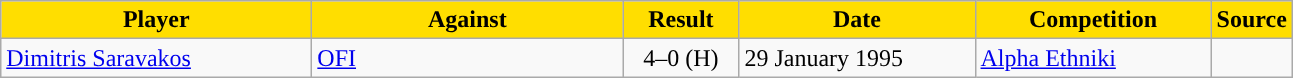<table class="wikitable">
<tr>
<th width=200 style="background:#FFDE00">Player</th>
<th width=200 style="background:#FFDE00">Against</th>
<th width=70 style="background:#FFDE00">Result</th>
<th width=150 style="background:#FFDE00">Date</th>
<th width=150 style="background:#FFDE00">Competition</th>
<th style="background:#FFDE00">Source</th>
</tr>
<tr>
<td> <a href='#'>Dimitris Saravakos</a></td>
<td> <a href='#'>OFI</a></td>
<td align=center>4–0 (H)</td>
<td>29 January 1995</td>
<td><a href='#'>Alpha Ethniki</a></td>
<td align=center></td>
</tr>
</table>
